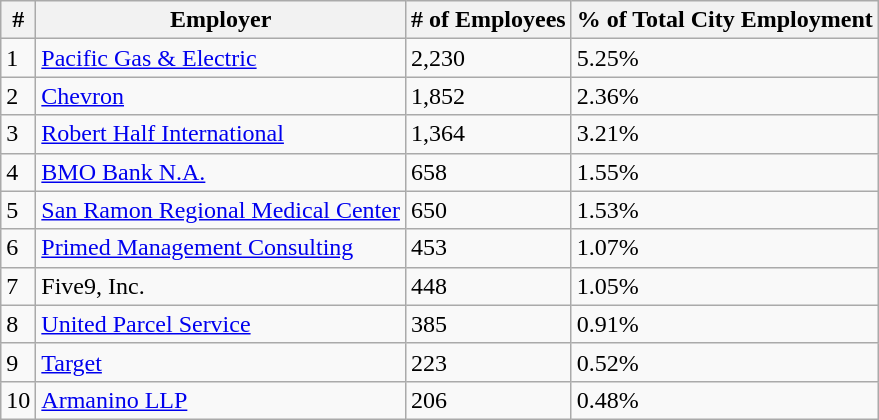<table class="wikitable">
<tr>
<th>#</th>
<th>Employer</th>
<th># of Employees</th>
<th>% of Total City Employment</th>
</tr>
<tr>
<td>1</td>
<td><a href='#'>Pacific Gas & Electric</a></td>
<td>2,230</td>
<td>5.25%</td>
</tr>
<tr>
<td>2</td>
<td><a href='#'>Chevron</a></td>
<td>1,852</td>
<td>2.36%</td>
</tr>
<tr>
<td>3</td>
<td><a href='#'>Robert Half International</a></td>
<td>1,364</td>
<td>3.21%</td>
</tr>
<tr>
<td>4</td>
<td><a href='#'>BMO Bank N.A.</a></td>
<td>658</td>
<td>1.55%</td>
</tr>
<tr>
<td>5</td>
<td><a href='#'>San Ramon Regional Medical Center</a></td>
<td>650</td>
<td>1.53%</td>
</tr>
<tr>
<td>6</td>
<td><a href='#'>Primed Management Consulting</a></td>
<td>453</td>
<td>1.07%</td>
</tr>
<tr>
<td>7</td>
<td>Five9, Inc.</td>
<td>448</td>
<td>1.05%</td>
</tr>
<tr>
<td>8</td>
<td><a href='#'>United Parcel Service</a></td>
<td>385</td>
<td>0.91%</td>
</tr>
<tr>
<td>9</td>
<td><a href='#'>Target</a></td>
<td>223</td>
<td>0.52%</td>
</tr>
<tr>
<td>10</td>
<td><a href='#'>Armanino LLP</a></td>
<td>206</td>
<td>0.48%</td>
</tr>
</table>
